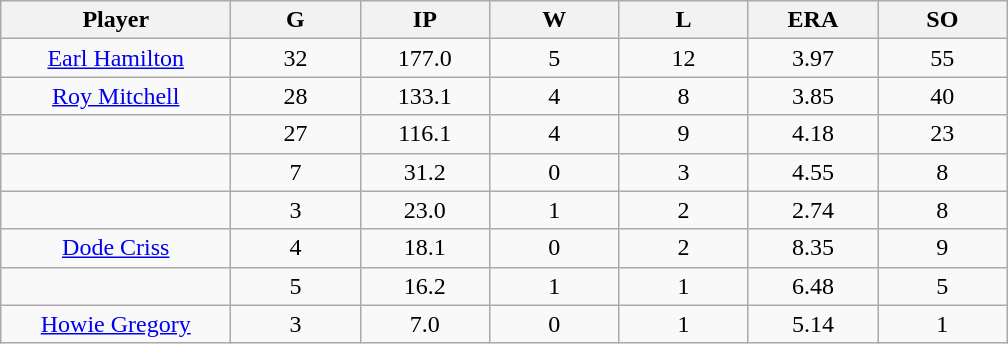<table class="wikitable sortable">
<tr>
<th bgcolor="#DDDDFF" width="16%">Player</th>
<th bgcolor="#DDDDFF" width="9%">G</th>
<th bgcolor="#DDDDFF" width="9%">IP</th>
<th bgcolor="#DDDDFF" width="9%">W</th>
<th bgcolor="#DDDDFF" width="9%">L</th>
<th bgcolor="#DDDDFF" width="9%">ERA</th>
<th bgcolor="#DDDDFF" width="9%">SO</th>
</tr>
<tr align="center">
<td><a href='#'>Earl Hamilton</a></td>
<td>32</td>
<td>177.0</td>
<td>5</td>
<td>12</td>
<td>3.97</td>
<td>55</td>
</tr>
<tr align=center>
<td><a href='#'>Roy Mitchell</a></td>
<td>28</td>
<td>133.1</td>
<td>4</td>
<td>8</td>
<td>3.85</td>
<td>40</td>
</tr>
<tr align=center>
<td></td>
<td>27</td>
<td>116.1</td>
<td>4</td>
<td>9</td>
<td>4.18</td>
<td>23</td>
</tr>
<tr align="center">
<td></td>
<td>7</td>
<td>31.2</td>
<td>0</td>
<td>3</td>
<td>4.55</td>
<td>8</td>
</tr>
<tr align="center">
<td></td>
<td>3</td>
<td>23.0</td>
<td>1</td>
<td>2</td>
<td>2.74</td>
<td>8</td>
</tr>
<tr align="center">
<td><a href='#'>Dode Criss</a></td>
<td>4</td>
<td>18.1</td>
<td>0</td>
<td>2</td>
<td>8.35</td>
<td>9</td>
</tr>
<tr align=center>
<td></td>
<td>5</td>
<td>16.2</td>
<td>1</td>
<td>1</td>
<td>6.48</td>
<td>5</td>
</tr>
<tr align="center">
<td><a href='#'>Howie Gregory</a></td>
<td>3</td>
<td>7.0</td>
<td>0</td>
<td>1</td>
<td>5.14</td>
<td>1</td>
</tr>
</table>
